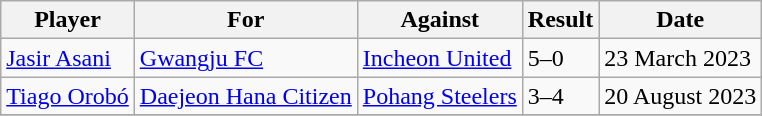<table class="wikitable">
<tr>
<th>Player</th>
<th>For</th>
<th>Against</th>
<th>Result</th>
<th>Date</th>
</tr>
<tr>
<td> <a href='#'>Jasir Asani</a></td>
<td><a href='#'>Gwangju FC</a></td>
<td><a href='#'>Incheon United</a></td>
<td>5–0</td>
<td>23 March 2023</td>
</tr>
<tr>
<td> <a href='#'>Tiago Orobó</a></td>
<td><a href='#'>Daejeon Hana Citizen</a></td>
<td><a href='#'>Pohang Steelers</a></td>
<td>3–4</td>
<td>20 August 2023</td>
</tr>
<tr>
</tr>
</table>
